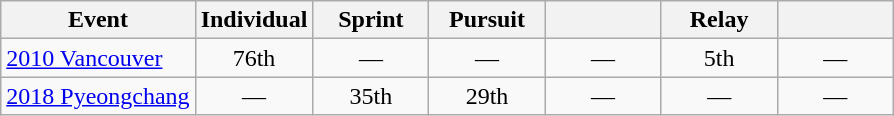<table class="wikitable" style="text-align: center;">
<tr ">
<th>Event</th>
<th style="width:70px;">Individual</th>
<th style="width:70px;">Sprint</th>
<th style="width:70px;">Pursuit</th>
<th style="width:70px;"></th>
<th style="width:70px;">Relay</th>
<th style="width:70px;"></th>
</tr>
<tr>
<td align=left> <a href='#'>2010 Vancouver</a></td>
<td>76th</td>
<td>—</td>
<td>—</td>
<td>—</td>
<td>5th</td>
<td>—</td>
</tr>
<tr>
<td align="left"> <a href='#'>2018 Pyeongchang</a></td>
<td>—</td>
<td>35th</td>
<td>29th</td>
<td>—</td>
<td>—</td>
<td>—</td>
</tr>
</table>
